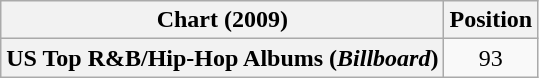<table class="wikitable sortable plainrowheaders" style="text-align:center;">
<tr>
<th scope="col">Chart (2009)</th>
<th scope="col">Position</th>
</tr>
<tr>
<th scope="row">US Top R&B/Hip-Hop Albums (<em>Billboard</em>)</th>
<td>93</td>
</tr>
</table>
